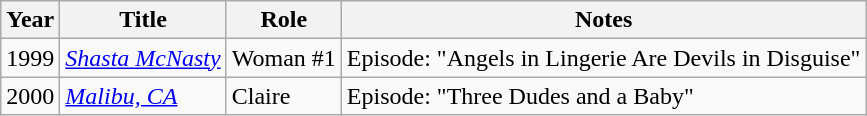<table class="wikitable sortable">
<tr>
<th>Year</th>
<th>Title</th>
<th>Role</th>
<th>Notes</th>
</tr>
<tr>
<td>1999</td>
<td><em><a href='#'>Shasta McNasty</a></em></td>
<td>Woman #1</td>
<td>Episode: "Angels in Lingerie Are Devils in Disguise"</td>
</tr>
<tr>
<td>2000</td>
<td><a href='#'><em>Malibu, CA</em></a></td>
<td>Claire</td>
<td>Episode: "Three Dudes and a Baby"</td>
</tr>
</table>
